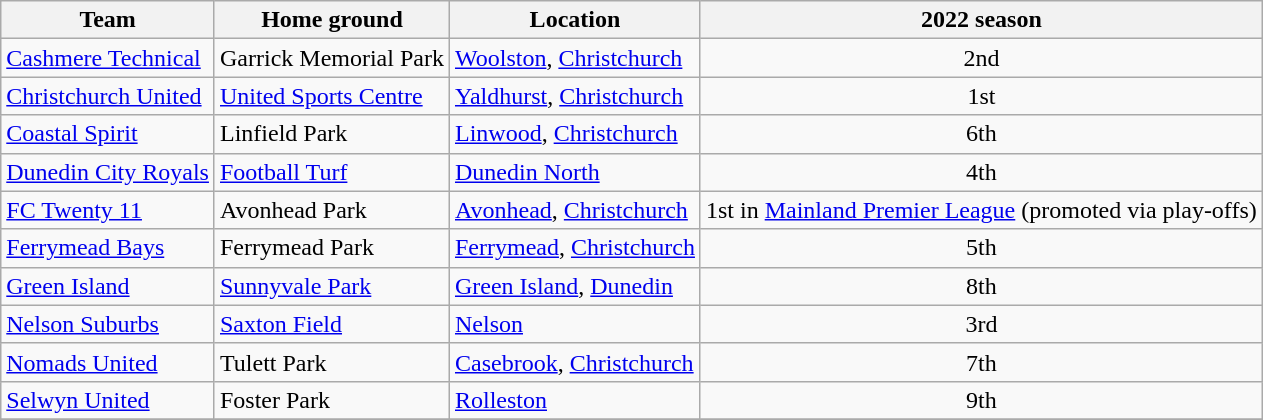<table class="wikitable sortable">
<tr>
<th>Team</th>
<th>Home ground</th>
<th>Location</th>
<th>2022 season</th>
</tr>
<tr>
<td><a href='#'>Cashmere Technical</a></td>
<td>Garrick Memorial Park</td>
<td><a href='#'>Woolston</a>, <a href='#'>Christchurch</a></td>
<td align="center">2nd</td>
</tr>
<tr>
<td><a href='#'>Christchurch United</a></td>
<td><a href='#'>United Sports Centre</a></td>
<td><a href='#'>Yaldhurst</a>, <a href='#'>Christchurch</a></td>
<td align="center">1st</td>
</tr>
<tr>
<td><a href='#'>Coastal Spirit</a></td>
<td>Linfield Park</td>
<td><a href='#'>Linwood</a>, <a href='#'>Christchurch</a></td>
<td align="center">6th</td>
</tr>
<tr>
<td><a href='#'>Dunedin City Royals</a></td>
<td><a href='#'>Football Turf</a></td>
<td><a href='#'>Dunedin North</a></td>
<td align="center">4th</td>
</tr>
<tr>
<td><a href='#'>FC Twenty 11</a></td>
<td>Avonhead Park</td>
<td><a href='#'>Avonhead</a>, <a href='#'>Christchurch</a></td>
<td align="center">1st in <a href='#'>Mainland Premier League</a> (promoted via play-offs)</td>
</tr>
<tr>
<td><a href='#'>Ferrymead Bays</a></td>
<td>Ferrymead Park</td>
<td><a href='#'>Ferrymead</a>, <a href='#'>Christchurch</a></td>
<td align="center">5th</td>
</tr>
<tr>
<td><a href='#'>Green Island</a></td>
<td><a href='#'>Sunnyvale Park</a></td>
<td><a href='#'>Green Island</a>, <a href='#'>Dunedin</a></td>
<td align="center">8th</td>
</tr>
<tr>
<td><a href='#'>Nelson Suburbs</a></td>
<td><a href='#'>Saxton Field</a></td>
<td><a href='#'>Nelson</a></td>
<td align="center">3rd</td>
</tr>
<tr>
<td><a href='#'>Nomads United</a></td>
<td>Tulett Park</td>
<td><a href='#'>Casebrook</a>, <a href='#'>Christchurch</a></td>
<td align="center">7th</td>
</tr>
<tr>
<td><a href='#'>Selwyn United</a></td>
<td>Foster Park</td>
<td><a href='#'>Rolleston</a></td>
<td align="center">9th</td>
</tr>
<tr>
</tr>
</table>
